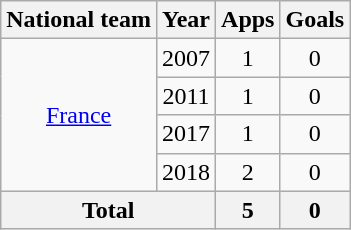<table class="wikitable" style="text-align:center">
<tr>
<th>National team</th>
<th>Year</th>
<th>Apps</th>
<th>Goals</th>
</tr>
<tr>
<td rowspan="4"><a href='#'>France</a></td>
<td>2007</td>
<td>1</td>
<td>0</td>
</tr>
<tr>
<td>2011</td>
<td>1</td>
<td>0</td>
</tr>
<tr>
<td>2017</td>
<td>1</td>
<td>0</td>
</tr>
<tr>
<td>2018</td>
<td>2</td>
<td>0</td>
</tr>
<tr>
<th colspan="2">Total</th>
<th>5</th>
<th>0</th>
</tr>
</table>
